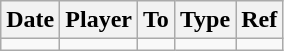<table class="wikitable">
<tr>
<th><strong>Date</strong></th>
<th><strong>Player</strong></th>
<th><strong>To</strong></th>
<th><strong>Type</strong></th>
<th><strong>Ref</strong></th>
</tr>
<tr>
<td></td>
<td></td>
<td></td>
<td></td>
<td></td>
</tr>
</table>
